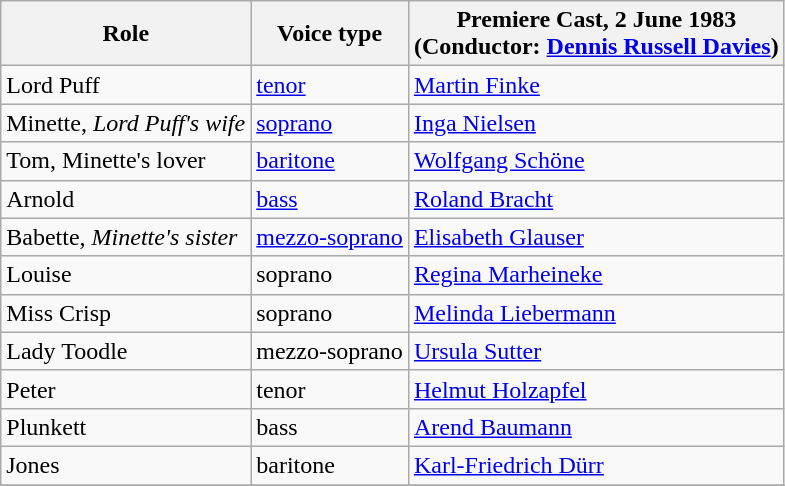<table class="wikitable">
<tr>
<th>Role</th>
<th>Voice type</th>
<th>Premiere Cast, 2 June 1983<br>(Conductor: <a href='#'>Dennis Russell Davies</a>)</th>
</tr>
<tr>
<td>Lord Puff</td>
<td><a href='#'>tenor</a></td>
<td><a href='#'>Martin Finke</a></td>
</tr>
<tr>
<td>Minette, <em>Lord Puff's wife</em></td>
<td><a href='#'>soprano</a></td>
<td><a href='#'>Inga Nielsen</a></td>
</tr>
<tr>
<td>Tom, Minette's lover</td>
<td><a href='#'>baritone</a></td>
<td><a href='#'>Wolfgang Schöne</a></td>
</tr>
<tr>
<td>Arnold</td>
<td><a href='#'>bass</a></td>
<td><a href='#'>Roland Bracht</a></td>
</tr>
<tr>
<td>Babette, <em>Minette's sister</em></td>
<td><a href='#'>mezzo-soprano</a></td>
<td><a href='#'>Elisabeth Glauser</a></td>
</tr>
<tr>
<td>Louise</td>
<td>soprano</td>
<td><a href='#'>Regina Marheineke</a></td>
</tr>
<tr>
<td>Miss Crisp</td>
<td>soprano</td>
<td><a href='#'>Melinda Liebermann</a></td>
</tr>
<tr>
<td>Lady Toodle</td>
<td>mezzo-soprano</td>
<td><a href='#'>Ursula Sutter</a></td>
</tr>
<tr>
<td>Peter</td>
<td>tenor</td>
<td><a href='#'>Helmut Holzapfel</a></td>
</tr>
<tr>
<td>Plunkett</td>
<td>bass</td>
<td><a href='#'>Arend Baumann</a></td>
</tr>
<tr>
<td>Jones</td>
<td>baritone</td>
<td><a href='#'>Karl-Friedrich Dürr</a></td>
</tr>
<tr>
</tr>
</table>
